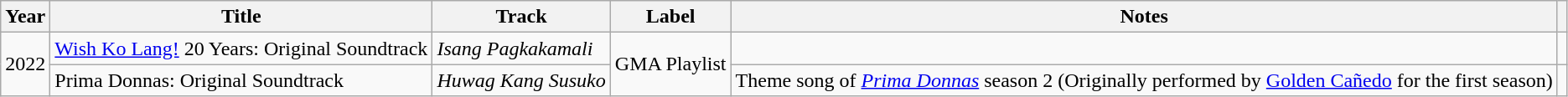<table class="wikitable">
<tr>
<th>Year</th>
<th>Title</th>
<th>Track</th>
<th>Label</th>
<th>Notes</th>
<th></th>
</tr>
<tr>
<td rowspan="2">2022</td>
<td><a href='#'>Wish Ko Lang!</a> 20 Years: Original Soundtrack</td>
<td><em>Isang Pagkakamali</em></td>
<td rowspan="2">GMA Playlist</td>
<td></td>
<td></td>
</tr>
<tr>
<td>Prima Donnas: Original Soundtrack</td>
<td><em>Huwag Kang Susuko</em></td>
<td>Theme song of <em><a href='#'>Prima Donnas</a></em> season 2 (Originally performed by <a href='#'>Golden Cañedo</a> for the first season)</td>
<td></td>
</tr>
</table>
